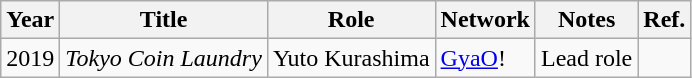<table class="wikitable">
<tr>
<th>Year</th>
<th>Title</th>
<th>Role</th>
<th>Network</th>
<th>Notes</th>
<th>Ref.</th>
</tr>
<tr>
<td>2019</td>
<td><em>Tokyo Coin Laundry</em></td>
<td>Yuto Kurashima</td>
<td><a href='#'>GyaO</a>!</td>
<td>Lead role</td>
<td></td>
</tr>
</table>
